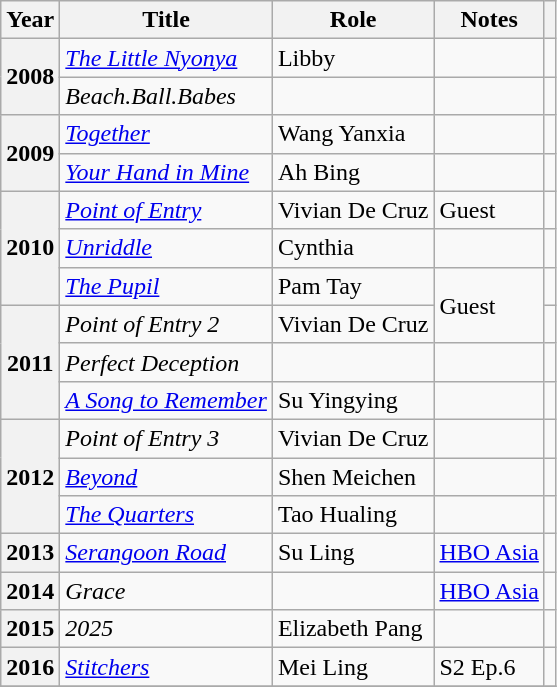<table class="wikitable sortable plainrowheaders">
<tr>
<th scope="col">Year</th>
<th scope="col">Title</th>
<th scope="col">Role</th>
<th scope="col" class="unsortable">Notes</th>
<th scope="col" class="unsortable"></th>
</tr>
<tr>
<th scope="row" rowspan="2">2008</th>
<td><em><a href='#'>The Little Nyonya</a></em></td>
<td>Libby</td>
<td></td>
<td></td>
</tr>
<tr>
<td><em>Beach.Ball.Babes</em></td>
<td></td>
<td></td>
<td></td>
</tr>
<tr>
<th scope="row" rowspan="2">2009</th>
<td><em><a href='#'>Together</a></em></td>
<td>Wang Yanxia</td>
<td></td>
<td></td>
</tr>
<tr>
<td><em><a href='#'>Your Hand in Mine</a></em></td>
<td>Ah Bing</td>
<td></td>
<td></td>
</tr>
<tr>
<th scope="row" rowspan="3">2010</th>
<td><em><a href='#'>Point of Entry</a></em></td>
<td>Vivian De Cruz</td>
<td>Guest</td>
<td></td>
</tr>
<tr>
<td><em><a href='#'>Unriddle</a></em></td>
<td>Cynthia</td>
<td></td>
<td></td>
</tr>
<tr>
<td><em><a href='#'>The Pupil</a></em></td>
<td>Pam Tay</td>
<td rowspan="2">Guest</td>
<td></td>
</tr>
<tr>
<th scope="row" rowspan="3">2011</th>
<td><em>Point of Entry 2</em></td>
<td>Vivian De Cruz</td>
<td></td>
</tr>
<tr>
<td><em>Perfect Deception</em></td>
<td></td>
<td></td>
<td></td>
</tr>
<tr>
<td><em><a href='#'>A Song to Remember</a></em></td>
<td>Su Yingying</td>
<td></td>
<td></td>
</tr>
<tr>
<th scope="row" rowspan="3">2012</th>
<td><em>Point of Entry 3</em></td>
<td>Vivian De Cruz</td>
<td></td>
<td></td>
</tr>
<tr>
<td><em><a href='#'>Beyond</a></em></td>
<td>Shen Meichen</td>
<td></td>
<td></td>
</tr>
<tr>
<td><em><a href='#'>The Quarters</a></em></td>
<td>Tao Hualing</td>
<td></td>
<td></td>
</tr>
<tr>
<th scope="row">2013</th>
<td><em><a href='#'>Serangoon Road</a></em></td>
<td>Su Ling</td>
<td><a href='#'>HBO Asia</a></td>
<td></td>
</tr>
<tr>
<th scope="row">2014</th>
<td><em>Grace</em></td>
<td></td>
<td><a href='#'>HBO Asia</a></td>
<td></td>
</tr>
<tr>
<th scope="row">2015</th>
<td><em>2025</em></td>
<td>Elizabeth Pang</td>
<td></td>
<td></td>
</tr>
<tr>
<th scope="row">2016</th>
<td><em><a href='#'>Stitchers</a></em></td>
<td>Mei Ling</td>
<td>S2 Ep.6</td>
<td></td>
</tr>
<tr>
</tr>
</table>
